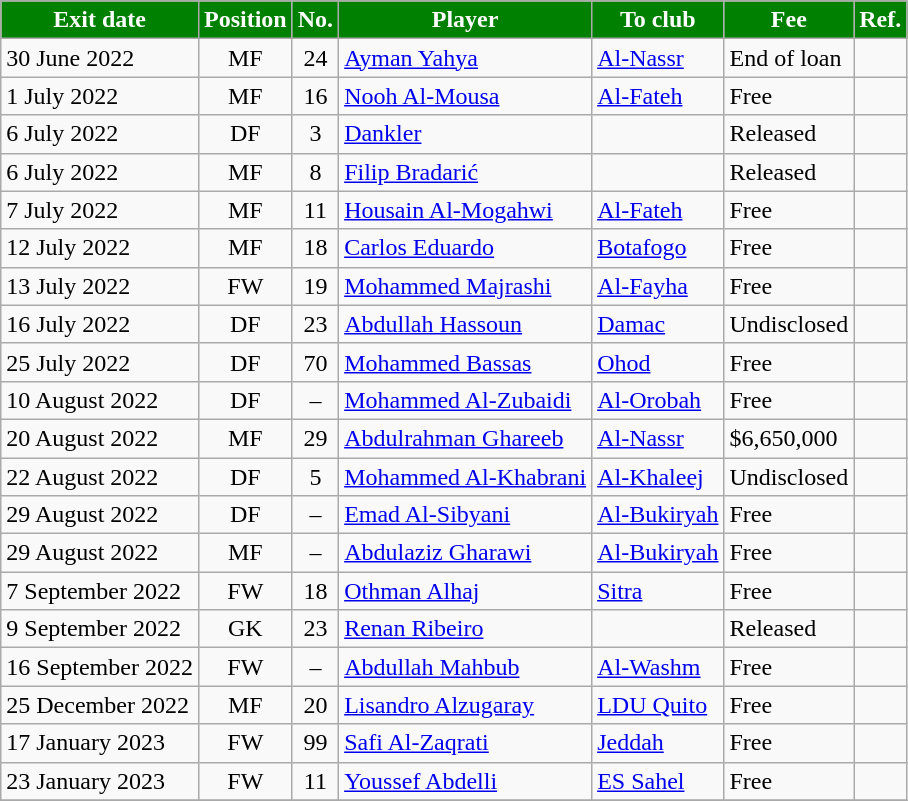<table class="wikitable sortable">
<tr>
<th style="background:green; color:white;"><strong>Exit date</strong></th>
<th style="background:green; color:white;"><strong>Position</strong></th>
<th style="background:green; color:white;"><strong>No.</strong></th>
<th style="background:green; color:white;"><strong>Player</strong></th>
<th style="background:green; color:white;"><strong>To club</strong></th>
<th style="background:green; color:white;"><strong>Fee</strong></th>
<th style="background:green; color:white;"><strong>Ref.</strong></th>
</tr>
<tr>
<td>30 June 2022</td>
<td style="text-align:center;">MF</td>
<td style="text-align:center;">24</td>
<td style="text-align:left;"> <a href='#'>Ayman Yahya</a></td>
<td style="text-align:left;"> <a href='#'>Al-Nassr</a></td>
<td>End of loan</td>
<td></td>
</tr>
<tr>
<td>1 July 2022</td>
<td style="text-align:center;">MF</td>
<td style="text-align:center;">16</td>
<td style="text-align:left;"> <a href='#'>Nooh Al-Mousa</a></td>
<td style="text-align:left;"> <a href='#'>Al-Fateh</a></td>
<td>Free</td>
<td></td>
</tr>
<tr>
<td>6 July 2022</td>
<td style="text-align:center;">DF</td>
<td style="text-align:center;">3</td>
<td style="text-align:left;"> <a href='#'>Dankler</a></td>
<td style="text-align:left;"></td>
<td>Released</td>
<td></td>
</tr>
<tr>
<td>6 July 2022</td>
<td style="text-align:center;">MF</td>
<td style="text-align:center;">8</td>
<td style="text-align:left;"> <a href='#'>Filip Bradarić</a></td>
<td style="text-align:left;"></td>
<td>Released</td>
<td></td>
</tr>
<tr>
<td>7 July 2022</td>
<td style="text-align:center;">MF</td>
<td style="text-align:center;">11</td>
<td style="text-align:left;"> <a href='#'>Housain Al-Mogahwi</a></td>
<td style="text-align:left;"> <a href='#'>Al-Fateh</a></td>
<td>Free</td>
<td></td>
</tr>
<tr>
<td>12 July 2022</td>
<td style="text-align:center;">MF</td>
<td style="text-align:center;">18</td>
<td style="text-align:left;"> <a href='#'>Carlos Eduardo</a></td>
<td style="text-align:left;"> <a href='#'>Botafogo</a></td>
<td>Free</td>
<td></td>
</tr>
<tr>
<td>13 July 2022</td>
<td style="text-align:center;">FW</td>
<td style="text-align:center;">19</td>
<td style="text-align:left;"> <a href='#'>Mohammed Majrashi</a></td>
<td style="text-align:left;"> <a href='#'>Al-Fayha</a></td>
<td>Free</td>
<td></td>
</tr>
<tr>
<td>16 July 2022</td>
<td style="text-align:center;">DF</td>
<td style="text-align:center;">23</td>
<td style="text-align:left;"> <a href='#'>Abdullah Hassoun</a></td>
<td style="text-align:left;"> <a href='#'>Damac</a></td>
<td>Undisclosed</td>
<td></td>
</tr>
<tr>
<td>25 July 2022</td>
<td style="text-align:center;">DF</td>
<td style="text-align:center;">70</td>
<td style="text-align:left;"> <a href='#'>Mohammed Bassas</a></td>
<td style="text-align:left;"> <a href='#'>Ohod</a></td>
<td>Free</td>
<td></td>
</tr>
<tr>
<td>10 August 2022</td>
<td style="text-align:center;">DF</td>
<td style="text-align:center;">–</td>
<td style="text-align:left;"> <a href='#'>Mohammed Al-Zubaidi</a></td>
<td style="text-align:left;"> <a href='#'>Al-Orobah</a></td>
<td>Free</td>
<td></td>
</tr>
<tr>
<td>20 August 2022</td>
<td style="text-align:center;">MF</td>
<td style="text-align:center;">29</td>
<td style="text-align:left;"> <a href='#'>Abdulrahman Ghareeb</a></td>
<td style="text-align:left;"> <a href='#'>Al-Nassr</a></td>
<td>$6,650,000</td>
<td></td>
</tr>
<tr>
<td>22 August 2022</td>
<td style="text-align:center;">DF</td>
<td style="text-align:center;">5</td>
<td style="text-align:left;"> <a href='#'>Mohammed Al-Khabrani</a></td>
<td style="text-align:left;"> <a href='#'>Al-Khaleej</a></td>
<td>Undisclosed</td>
<td></td>
</tr>
<tr>
<td>29 August 2022</td>
<td style="text-align:center;">DF</td>
<td style="text-align:center;">–</td>
<td style="text-align:left;"> <a href='#'>Emad Al-Sibyani</a></td>
<td style="text-align:left;"> <a href='#'>Al-Bukiryah</a></td>
<td>Free</td>
<td></td>
</tr>
<tr>
<td>29 August 2022</td>
<td style="text-align:center;">MF</td>
<td style="text-align:center;">–</td>
<td style="text-align:left;"> <a href='#'>Abdulaziz Gharawi</a></td>
<td style="text-align:left;"> <a href='#'>Al-Bukiryah</a></td>
<td>Free</td>
<td></td>
</tr>
<tr>
<td>7 September 2022</td>
<td style="text-align:center;">FW</td>
<td style="text-align:center;">18</td>
<td style="text-align:left;"> <a href='#'>Othman Alhaj</a></td>
<td style="text-align:left;"> <a href='#'>Sitra</a></td>
<td>Free</td>
<td></td>
</tr>
<tr>
<td>9 September 2022</td>
<td style="text-align:center;">GK</td>
<td style="text-align:center;">23</td>
<td style="text-align:left;"> <a href='#'>Renan Ribeiro</a></td>
<td style="text-align:left;"></td>
<td>Released</td>
<td></td>
</tr>
<tr>
<td>16 September 2022</td>
<td style="text-align:center;">FW</td>
<td style="text-align:center;">–</td>
<td style="text-align:left;"> <a href='#'>Abdullah Mahbub</a></td>
<td style="text-align:left;"> <a href='#'>Al-Washm</a></td>
<td>Free</td>
<td></td>
</tr>
<tr>
<td>25 December 2022</td>
<td style="text-align:center;">MF</td>
<td style="text-align:center;">20</td>
<td style="text-align:left;"> <a href='#'>Lisandro Alzugaray</a></td>
<td style="text-align:left;"> <a href='#'>LDU Quito</a></td>
<td>Free</td>
<td></td>
</tr>
<tr>
<td>17 January 2023</td>
<td style="text-align:center;">FW</td>
<td style="text-align:center;">99</td>
<td style="text-align:left;"> <a href='#'>Safi Al-Zaqrati</a></td>
<td style="text-align:left;"> <a href='#'>Jeddah</a></td>
<td>Free</td>
<td></td>
</tr>
<tr>
<td>23 January 2023</td>
<td style="text-align:center;">FW</td>
<td style="text-align:center;">11</td>
<td style="text-align:left;"> <a href='#'>Youssef Abdelli</a></td>
<td style="text-align:left;"> <a href='#'>ES Sahel</a></td>
<td>Free</td>
<td></td>
</tr>
<tr>
</tr>
</table>
